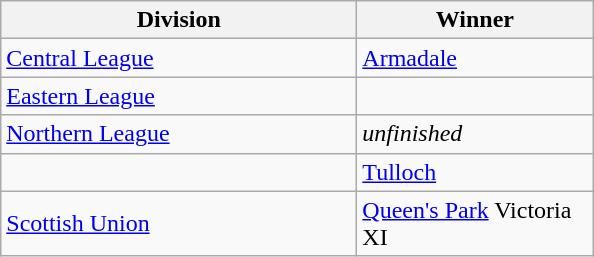<table class="wikitable">
<tr>
<th width=230>Division</th>
<th width=150>Winner</th>
</tr>
<tr>
<td><a href='#'>Central League</a></td>
<td><a href='#'>Armadale</a></td>
</tr>
<tr>
<td><a href='#'>Eastern League</a></td>
<td></td>
</tr>
<tr>
<td><a href='#'>Northern League</a></td>
<td><em>unfinished</em></td>
</tr>
<tr>
<td></td>
<td><a href='#'>Tulloch</a></td>
</tr>
<tr>
<td><a href='#'>Scottish Union</a></td>
<td><a href='#'>Queen's Park</a> Victoria XI</td>
</tr>
</table>
